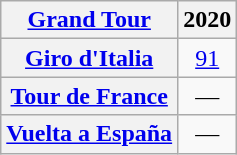<table class="wikitable plainrowheaders">
<tr>
<th scope="col"><a href='#'>Grand Tour</a></th>
<th scope="col">2020</th>
</tr>
<tr style="text-align:center;">
<th scope="row"> <a href='#'>Giro d'Italia</a></th>
<td><a href='#'>91</a></td>
</tr>
<tr style="text-align:center;">
<th scope="row"> <a href='#'>Tour de France</a></th>
<td>—</td>
</tr>
<tr style="text-align:center;">
<th scope="row"> <a href='#'>Vuelta a España</a></th>
<td>—</td>
</tr>
</table>
